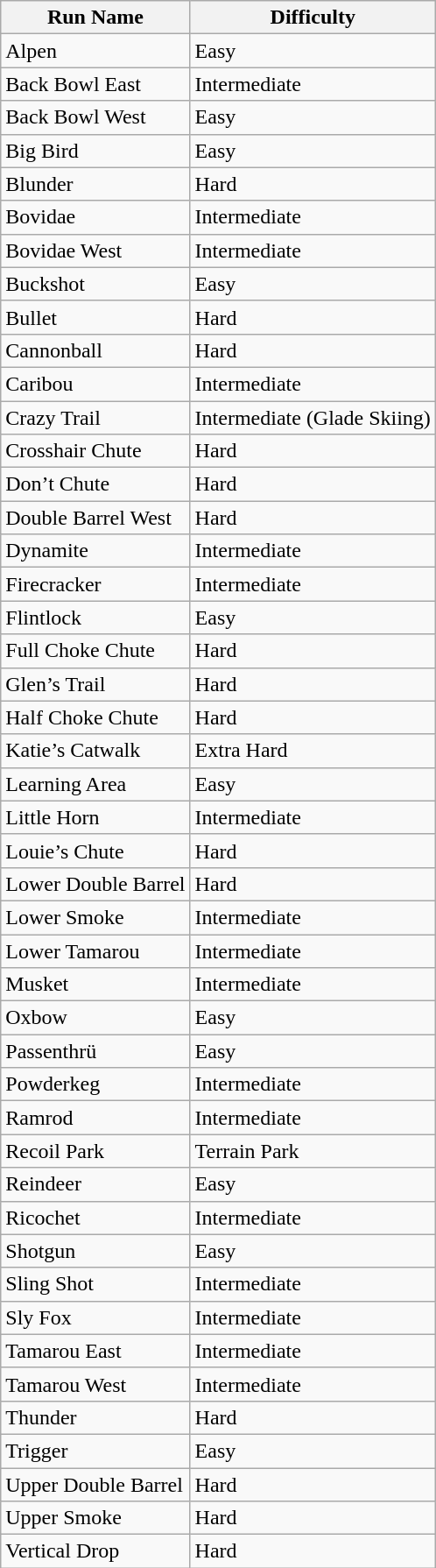<table class="wikitable sortable">
<tr>
<th>Run Name</th>
<th>Difficulty</th>
</tr>
<tr>
<td>Alpen</td>
<td>Easy</td>
</tr>
<tr>
<td>Back Bowl East</td>
<td>Intermediate</td>
</tr>
<tr>
<td>Back Bowl West</td>
<td>Easy</td>
</tr>
<tr>
<td>Big Bird</td>
<td>Easy</td>
</tr>
<tr>
<td>Blunder</td>
<td>Hard</td>
</tr>
<tr>
<td>Bovidae</td>
<td>Intermediate</td>
</tr>
<tr>
<td>Bovidae West</td>
<td>Intermediate</td>
</tr>
<tr>
<td>Buckshot</td>
<td>Easy</td>
</tr>
<tr>
<td>Bullet</td>
<td>Hard</td>
</tr>
<tr>
<td>Cannonball</td>
<td>Hard</td>
</tr>
<tr>
<td>Caribou</td>
<td>Intermediate</td>
</tr>
<tr>
<td>Crazy Trail</td>
<td>Intermediate (Glade Skiing)</td>
</tr>
<tr>
<td>Crosshair Chute</td>
<td>Hard</td>
</tr>
<tr>
<td>Don’t Chute</td>
<td>Hard</td>
</tr>
<tr>
<td>Double Barrel West</td>
<td>Hard</td>
</tr>
<tr>
<td>Dynamite</td>
<td>Intermediate</td>
</tr>
<tr>
<td>Firecracker</td>
<td>Intermediate</td>
</tr>
<tr>
<td>Flintlock</td>
<td>Easy</td>
</tr>
<tr>
<td>Full Choke Chute</td>
<td>Hard</td>
</tr>
<tr>
<td>Glen’s Trail</td>
<td>Hard</td>
</tr>
<tr>
<td>Half Choke Chute</td>
<td>Hard</td>
</tr>
<tr>
<td>Katie’s Catwalk</td>
<td>Extra Hard</td>
</tr>
<tr>
<td>Learning Area</td>
<td>Easy</td>
</tr>
<tr>
<td>Little Horn</td>
<td>Intermediate</td>
</tr>
<tr>
<td>Louie’s Chute</td>
<td>Hard</td>
</tr>
<tr>
<td>Lower Double Barrel</td>
<td>Hard</td>
</tr>
<tr>
<td>Lower Smoke</td>
<td>Intermediate</td>
</tr>
<tr>
<td>Lower Tamarou</td>
<td>Intermediate</td>
</tr>
<tr>
<td>Musket</td>
<td>Intermediate</td>
</tr>
<tr>
<td>Oxbow</td>
<td>Easy</td>
</tr>
<tr>
<td>Passenthrü</td>
<td>Easy</td>
</tr>
<tr>
<td>Powderkeg</td>
<td>Intermediate</td>
</tr>
<tr>
<td>Ramrod</td>
<td>Intermediate</td>
</tr>
<tr>
<td>Recoil Park</td>
<td>Terrain Park</td>
</tr>
<tr>
<td>Reindeer</td>
<td>Easy</td>
</tr>
<tr>
<td>Ricochet</td>
<td>Intermediate</td>
</tr>
<tr>
<td>Shotgun</td>
<td>Easy</td>
</tr>
<tr>
<td>Sling Shot</td>
<td>Intermediate</td>
</tr>
<tr>
<td>Sly Fox</td>
<td>Intermediate</td>
</tr>
<tr>
<td>Tamarou East</td>
<td>Intermediate</td>
</tr>
<tr>
<td>Tamarou West</td>
<td>Intermediate</td>
</tr>
<tr>
<td>Thunder</td>
<td>Hard</td>
</tr>
<tr>
<td>Trigger</td>
<td>Easy</td>
</tr>
<tr>
<td>Upper Double Barrel</td>
<td>Hard</td>
</tr>
<tr>
<td>Upper Smoke</td>
<td>Hard</td>
</tr>
<tr>
<td>Vertical Drop</td>
<td>Hard</td>
</tr>
</table>
